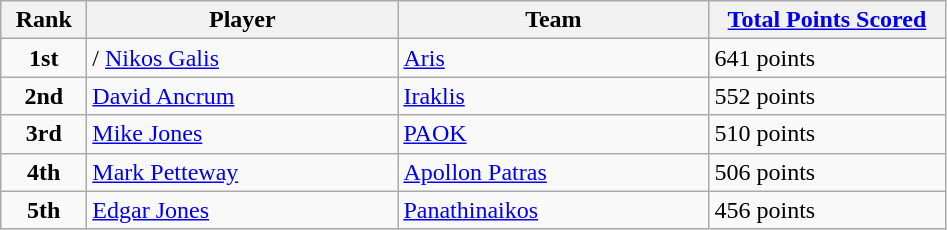<table class="wikitable sortable">
<tr>
<th style="width:50px;">Rank</th>
<th style="width:200px;">Player</th>
<th style="width:200px;">Team</th>
<th style="width:150px;"><a href='#'>Total Points Scored</a></th>
</tr>
<tr>
<td style="text-align:center;"><strong>1st</strong></td>
<td>/ <a href='#'>Nikos Galis</a></td>
<td><a href='#'>Aris</a></td>
<td>641 points</td>
</tr>
<tr>
<td style="text-align:center;"><strong>2nd</strong></td>
<td> <a href='#'>David Ancrum</a></td>
<td><a href='#'>Iraklis</a></td>
<td>552 points</td>
</tr>
<tr>
<td style="text-align:center;"><strong>3rd</strong></td>
<td> <a href='#'>Mike Jones</a></td>
<td><a href='#'>PAOK</a></td>
<td>510 points</td>
</tr>
<tr>
<td style="text-align:center;"><strong>4th</strong></td>
<td> <a href='#'>Mark Petteway</a></td>
<td><a href='#'>Apollon Patras</a></td>
<td>506 points</td>
</tr>
<tr>
<td style="text-align:center;"><strong>5th</strong></td>
<td> <a href='#'>Edgar Jones</a></td>
<td><a href='#'>Panathinaikos</a></td>
<td>456 points</td>
</tr>
</table>
